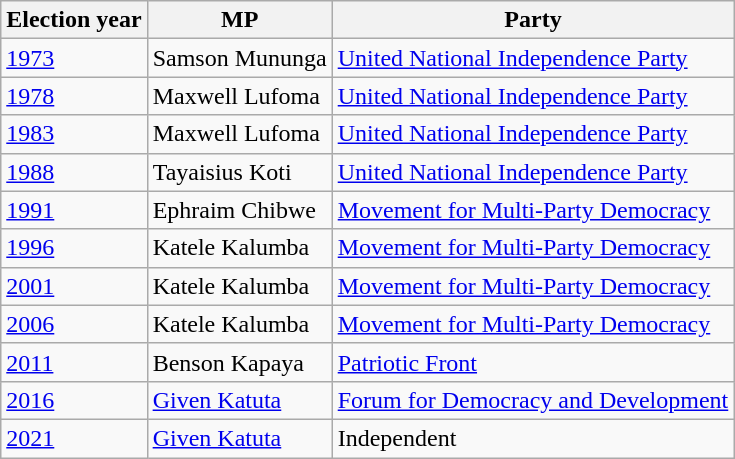<table class=wikitable>
<tr>
<th>Election year</th>
<th>MP</th>
<th>Party</th>
</tr>
<tr>
<td><a href='#'>1973</a></td>
<td>Samson Mununga</td>
<td><a href='#'>United National Independence Party</a></td>
</tr>
<tr>
<td><a href='#'>1978</a></td>
<td>Maxwell Lufoma</td>
<td><a href='#'>United National Independence Party</a></td>
</tr>
<tr>
<td><a href='#'>1983</a></td>
<td>Maxwell Lufoma</td>
<td><a href='#'>United National Independence Party</a></td>
</tr>
<tr>
<td><a href='#'>1988</a></td>
<td>Tayaisius Koti</td>
<td><a href='#'>United National Independence Party</a></td>
</tr>
<tr>
<td><a href='#'>1991</a></td>
<td>Ephraim Chibwe</td>
<td><a href='#'>Movement for Multi-Party Democracy</a></td>
</tr>
<tr>
<td><a href='#'>1996</a></td>
<td>Katele Kalumba</td>
<td><a href='#'>Movement for Multi-Party Democracy</a></td>
</tr>
<tr>
<td><a href='#'>2001</a></td>
<td>Katele Kalumba</td>
<td><a href='#'>Movement for Multi-Party Democracy</a></td>
</tr>
<tr>
<td><a href='#'>2006</a></td>
<td>Katele Kalumba</td>
<td><a href='#'>Movement for Multi-Party Democracy</a></td>
</tr>
<tr>
<td><a href='#'>2011</a></td>
<td>Benson Kapaya</td>
<td><a href='#'>Patriotic Front</a></td>
</tr>
<tr>
<td><a href='#'>2016</a></td>
<td><a href='#'>Given Katuta</a></td>
<td><a href='#'>Forum for Democracy and Development</a></td>
</tr>
<tr>
<td><a href='#'>2021</a></td>
<td><a href='#'>Given Katuta</a></td>
<td>Independent</td>
</tr>
</table>
